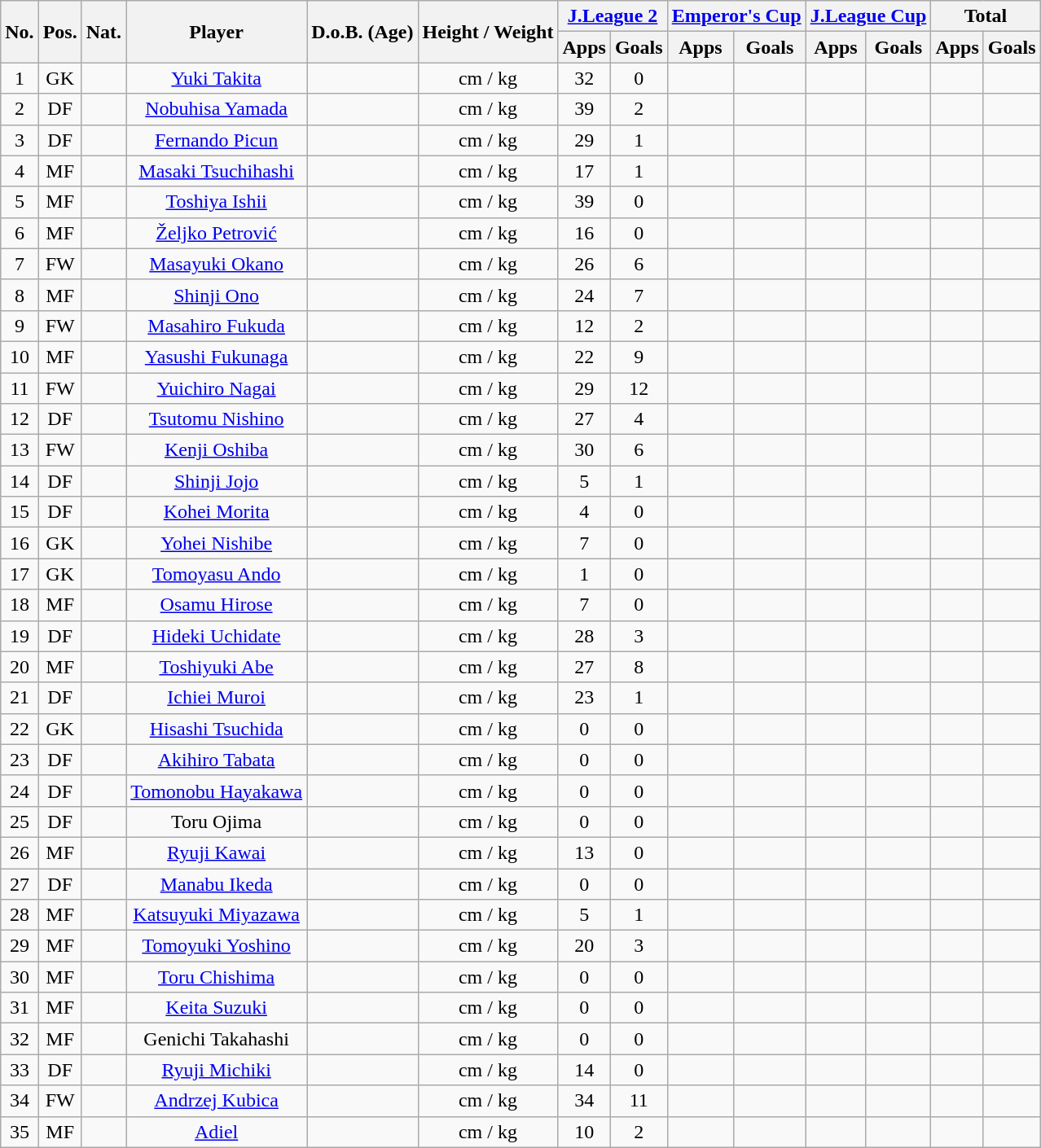<table class="wikitable" style="text-align:center;">
<tr>
<th rowspan="2">No.</th>
<th rowspan="2">Pos.</th>
<th rowspan="2">Nat.</th>
<th rowspan="2">Player</th>
<th rowspan="2">D.o.B. (Age)</th>
<th rowspan="2">Height / Weight</th>
<th colspan="2"><a href='#'>J.League 2</a></th>
<th colspan="2"><a href='#'>Emperor's Cup</a></th>
<th colspan="2"><a href='#'>J.League Cup</a></th>
<th colspan="2">Total</th>
</tr>
<tr>
<th>Apps</th>
<th>Goals</th>
<th>Apps</th>
<th>Goals</th>
<th>Apps</th>
<th>Goals</th>
<th>Apps</th>
<th>Goals</th>
</tr>
<tr>
<td>1</td>
<td>GK</td>
<td></td>
<td><a href='#'>Yuki Takita</a></td>
<td></td>
<td>cm / kg</td>
<td>32</td>
<td>0</td>
<td></td>
<td></td>
<td></td>
<td></td>
<td></td>
<td></td>
</tr>
<tr>
<td>2</td>
<td>DF</td>
<td></td>
<td><a href='#'>Nobuhisa Yamada</a></td>
<td></td>
<td>cm / kg</td>
<td>39</td>
<td>2</td>
<td></td>
<td></td>
<td></td>
<td></td>
<td></td>
<td></td>
</tr>
<tr>
<td>3</td>
<td>DF</td>
<td></td>
<td><a href='#'>Fernando Picun</a></td>
<td></td>
<td>cm / kg</td>
<td>29</td>
<td>1</td>
<td></td>
<td></td>
<td></td>
<td></td>
<td></td>
<td></td>
</tr>
<tr>
<td>4</td>
<td>MF</td>
<td></td>
<td><a href='#'>Masaki Tsuchihashi</a></td>
<td></td>
<td>cm / kg</td>
<td>17</td>
<td>1</td>
<td></td>
<td></td>
<td></td>
<td></td>
<td></td>
<td></td>
</tr>
<tr>
<td>5</td>
<td>MF</td>
<td></td>
<td><a href='#'>Toshiya Ishii</a></td>
<td></td>
<td>cm / kg</td>
<td>39</td>
<td>0</td>
<td></td>
<td></td>
<td></td>
<td></td>
<td></td>
<td></td>
</tr>
<tr>
<td>6</td>
<td>MF</td>
<td></td>
<td><a href='#'>Željko Petrović</a></td>
<td></td>
<td>cm / kg</td>
<td>16</td>
<td>0</td>
<td></td>
<td></td>
<td></td>
<td></td>
<td></td>
<td></td>
</tr>
<tr>
<td>7</td>
<td>FW</td>
<td></td>
<td><a href='#'>Masayuki Okano</a></td>
<td></td>
<td>cm / kg</td>
<td>26</td>
<td>6</td>
<td></td>
<td></td>
<td></td>
<td></td>
<td></td>
<td></td>
</tr>
<tr>
<td>8</td>
<td>MF</td>
<td></td>
<td><a href='#'>Shinji Ono</a></td>
<td></td>
<td>cm / kg</td>
<td>24</td>
<td>7</td>
<td></td>
<td></td>
<td></td>
<td></td>
<td></td>
<td></td>
</tr>
<tr>
<td>9</td>
<td>FW</td>
<td></td>
<td><a href='#'>Masahiro Fukuda</a></td>
<td></td>
<td>cm / kg</td>
<td>12</td>
<td>2</td>
<td></td>
<td></td>
<td></td>
<td></td>
<td></td>
<td></td>
</tr>
<tr>
<td>10</td>
<td>MF</td>
<td></td>
<td><a href='#'>Yasushi Fukunaga</a></td>
<td></td>
<td>cm / kg</td>
<td>22</td>
<td>9</td>
<td></td>
<td></td>
<td></td>
<td></td>
<td></td>
<td></td>
</tr>
<tr>
<td>11</td>
<td>FW</td>
<td></td>
<td><a href='#'>Yuichiro Nagai</a></td>
<td></td>
<td>cm / kg</td>
<td>29</td>
<td>12</td>
<td></td>
<td></td>
<td></td>
<td></td>
<td></td>
<td></td>
</tr>
<tr>
<td>12</td>
<td>DF</td>
<td></td>
<td><a href='#'>Tsutomu Nishino</a></td>
<td></td>
<td>cm / kg</td>
<td>27</td>
<td>4</td>
<td></td>
<td></td>
<td></td>
<td></td>
<td></td>
<td></td>
</tr>
<tr>
<td>13</td>
<td>FW</td>
<td></td>
<td><a href='#'>Kenji Oshiba</a></td>
<td></td>
<td>cm / kg</td>
<td>30</td>
<td>6</td>
<td></td>
<td></td>
<td></td>
<td></td>
<td></td>
<td></td>
</tr>
<tr>
<td>14</td>
<td>DF</td>
<td></td>
<td><a href='#'>Shinji Jojo</a></td>
<td></td>
<td>cm / kg</td>
<td>5</td>
<td>1</td>
<td></td>
<td></td>
<td></td>
<td></td>
<td></td>
<td></td>
</tr>
<tr>
<td>15</td>
<td>DF</td>
<td></td>
<td><a href='#'>Kohei Morita</a></td>
<td></td>
<td>cm / kg</td>
<td>4</td>
<td>0</td>
<td></td>
<td></td>
<td></td>
<td></td>
<td></td>
<td></td>
</tr>
<tr>
<td>16</td>
<td>GK</td>
<td></td>
<td><a href='#'>Yohei Nishibe</a></td>
<td></td>
<td>cm / kg</td>
<td>7</td>
<td>0</td>
<td></td>
<td></td>
<td></td>
<td></td>
<td></td>
<td></td>
</tr>
<tr>
<td>17</td>
<td>GK</td>
<td></td>
<td><a href='#'>Tomoyasu Ando</a></td>
<td></td>
<td>cm / kg</td>
<td>1</td>
<td>0</td>
<td></td>
<td></td>
<td></td>
<td></td>
<td></td>
<td></td>
</tr>
<tr>
<td>18</td>
<td>MF</td>
<td></td>
<td><a href='#'>Osamu Hirose</a></td>
<td></td>
<td>cm / kg</td>
<td>7</td>
<td>0</td>
<td></td>
<td></td>
<td></td>
<td></td>
<td></td>
<td></td>
</tr>
<tr>
<td>19</td>
<td>DF</td>
<td></td>
<td><a href='#'>Hideki Uchidate</a></td>
<td></td>
<td>cm / kg</td>
<td>28</td>
<td>3</td>
<td></td>
<td></td>
<td></td>
<td></td>
<td></td>
<td></td>
</tr>
<tr>
<td>20</td>
<td>MF</td>
<td></td>
<td><a href='#'>Toshiyuki Abe</a></td>
<td></td>
<td>cm / kg</td>
<td>27</td>
<td>8</td>
<td></td>
<td></td>
<td></td>
<td></td>
<td></td>
<td></td>
</tr>
<tr>
<td>21</td>
<td>DF</td>
<td></td>
<td><a href='#'>Ichiei Muroi</a></td>
<td></td>
<td>cm / kg</td>
<td>23</td>
<td>1</td>
<td></td>
<td></td>
<td></td>
<td></td>
<td></td>
<td></td>
</tr>
<tr>
<td>22</td>
<td>GK</td>
<td></td>
<td><a href='#'>Hisashi Tsuchida</a></td>
<td></td>
<td>cm / kg</td>
<td>0</td>
<td>0</td>
<td></td>
<td></td>
<td></td>
<td></td>
<td></td>
<td></td>
</tr>
<tr>
<td>23</td>
<td>DF</td>
<td></td>
<td><a href='#'>Akihiro Tabata</a></td>
<td></td>
<td>cm / kg</td>
<td>0</td>
<td>0</td>
<td></td>
<td></td>
<td></td>
<td></td>
<td></td>
<td></td>
</tr>
<tr>
<td>24</td>
<td>DF</td>
<td></td>
<td><a href='#'>Tomonobu Hayakawa</a></td>
<td></td>
<td>cm / kg</td>
<td>0</td>
<td>0</td>
<td></td>
<td></td>
<td></td>
<td></td>
<td></td>
<td></td>
</tr>
<tr>
<td>25</td>
<td>DF</td>
<td></td>
<td>Toru Ojima</td>
<td></td>
<td>cm / kg</td>
<td>0</td>
<td>0</td>
<td></td>
<td></td>
<td></td>
<td></td>
<td></td>
<td></td>
</tr>
<tr>
<td>26</td>
<td>MF</td>
<td></td>
<td><a href='#'>Ryuji Kawai</a></td>
<td></td>
<td>cm / kg</td>
<td>13</td>
<td>0</td>
<td></td>
<td></td>
<td></td>
<td></td>
<td></td>
<td></td>
</tr>
<tr>
<td>27</td>
<td>DF</td>
<td></td>
<td><a href='#'>Manabu Ikeda</a></td>
<td></td>
<td>cm / kg</td>
<td>0</td>
<td>0</td>
<td></td>
<td></td>
<td></td>
<td></td>
<td></td>
<td></td>
</tr>
<tr>
<td>28</td>
<td>MF</td>
<td></td>
<td><a href='#'>Katsuyuki Miyazawa</a></td>
<td></td>
<td>cm / kg</td>
<td>5</td>
<td>1</td>
<td></td>
<td></td>
<td></td>
<td></td>
<td></td>
<td></td>
</tr>
<tr>
<td>29</td>
<td>MF</td>
<td></td>
<td><a href='#'>Tomoyuki Yoshino</a></td>
<td></td>
<td>cm / kg</td>
<td>20</td>
<td>3</td>
<td></td>
<td></td>
<td></td>
<td></td>
<td></td>
<td></td>
</tr>
<tr>
<td>30</td>
<td>MF</td>
<td></td>
<td><a href='#'>Toru Chishima</a></td>
<td></td>
<td>cm / kg</td>
<td>0</td>
<td>0</td>
<td></td>
<td></td>
<td></td>
<td></td>
<td></td>
<td></td>
</tr>
<tr>
<td>31</td>
<td>MF</td>
<td></td>
<td><a href='#'>Keita Suzuki</a></td>
<td></td>
<td>cm / kg</td>
<td>0</td>
<td>0</td>
<td></td>
<td></td>
<td></td>
<td></td>
<td></td>
<td></td>
</tr>
<tr>
<td>32</td>
<td>MF</td>
<td></td>
<td>Genichi Takahashi</td>
<td></td>
<td>cm / kg</td>
<td>0</td>
<td>0</td>
<td></td>
<td></td>
<td></td>
<td></td>
<td></td>
<td></td>
</tr>
<tr>
<td>33</td>
<td>DF</td>
<td></td>
<td><a href='#'>Ryuji Michiki</a></td>
<td></td>
<td>cm / kg</td>
<td>14</td>
<td>0</td>
<td></td>
<td></td>
<td></td>
<td></td>
<td></td>
<td></td>
</tr>
<tr>
<td>34</td>
<td>FW</td>
<td></td>
<td><a href='#'>Andrzej Kubica</a></td>
<td></td>
<td>cm / kg</td>
<td>34</td>
<td>11</td>
<td></td>
<td></td>
<td></td>
<td></td>
<td></td>
<td></td>
</tr>
<tr>
<td>35</td>
<td>MF</td>
<td></td>
<td><a href='#'>Adiel</a></td>
<td></td>
<td>cm / kg</td>
<td>10</td>
<td>2</td>
<td></td>
<td></td>
<td></td>
<td></td>
<td></td>
<td></td>
</tr>
</table>
